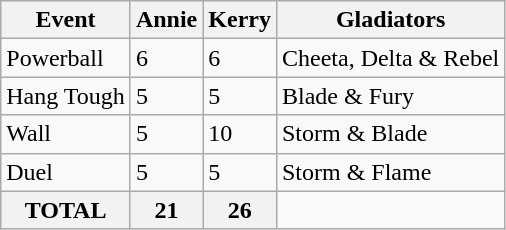<table class="wikitable">
<tr>
<th>Event</th>
<th>Annie</th>
<th>Kerry</th>
<th>Gladiators</th>
</tr>
<tr>
<td>Powerball</td>
<td>6</td>
<td>6</td>
<td>Cheeta, Delta & Rebel</td>
</tr>
<tr>
<td>Hang Tough</td>
<td>5</td>
<td>5</td>
<td>Blade & Fury</td>
</tr>
<tr>
<td>Wall</td>
<td>5</td>
<td>10</td>
<td>Storm & Blade</td>
</tr>
<tr>
<td>Duel</td>
<td>5</td>
<td>5</td>
<td>Storm & Flame</td>
</tr>
<tr>
<th>TOTAL</th>
<th>21</th>
<th>26</th>
</tr>
</table>
